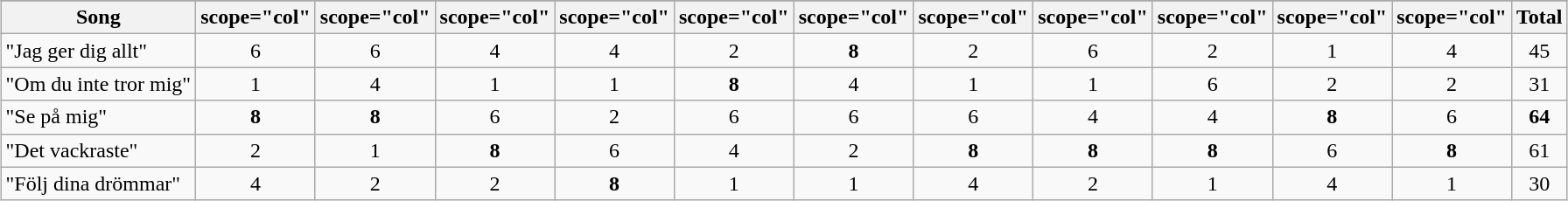<table class="wikitable plainrowheaders" style="margin: 1em auto 1em auto; text-align:center;">
<tr>
</tr>
<tr>
<th scope="col">Song</th>
<th>scope="col" </th>
<th>scope="col" </th>
<th>scope="col" </th>
<th>scope="col" </th>
<th>scope="col" </th>
<th>scope="col" </th>
<th>scope="col" </th>
<th>scope="col" </th>
<th>scope="col" </th>
<th>scope="col" </th>
<th>scope="col" </th>
<th scope="col">Total</th>
</tr>
<tr --->
<td align="left">"Jag ger dig allt"</td>
<td>6</td>
<td>6</td>
<td>4</td>
<td>4</td>
<td>2</td>
<td><strong>8</strong></td>
<td>2</td>
<td>6</td>
<td>2</td>
<td>1</td>
<td>4</td>
<td>45</td>
</tr>
<tr --->
<td align="left">"Om du inte tror mig"</td>
<td>1</td>
<td>4</td>
<td>1</td>
<td>1</td>
<td><strong>8</strong></td>
<td>4</td>
<td>1</td>
<td>1</td>
<td>6</td>
<td>2</td>
<td>2</td>
<td>31</td>
</tr>
<tr --->
<td align="left">"Se på mig"</td>
<td><strong>8</strong></td>
<td><strong>8</strong></td>
<td>6</td>
<td>2</td>
<td>6</td>
<td>6</td>
<td>6</td>
<td>4</td>
<td>4</td>
<td><strong>8</strong></td>
<td>6</td>
<td><strong>64</strong></td>
</tr>
<tr --->
<td align="left">"Det vackraste"</td>
<td>2</td>
<td>1</td>
<td><strong>8</strong></td>
<td>6</td>
<td>4</td>
<td>2</td>
<td><strong>8</strong></td>
<td><strong>8</strong></td>
<td><strong>8</strong></td>
<td>6</td>
<td><strong>8</strong></td>
<td>61</td>
</tr>
<tr --->
<td align="left">"Följ dina drömmar"</td>
<td>4</td>
<td>2</td>
<td>2</td>
<td><strong>8</strong></td>
<td>1</td>
<td>1</td>
<td>4</td>
<td>2</td>
<td>1</td>
<td>4</td>
<td>1</td>
<td>30</td>
</tr>
</table>
